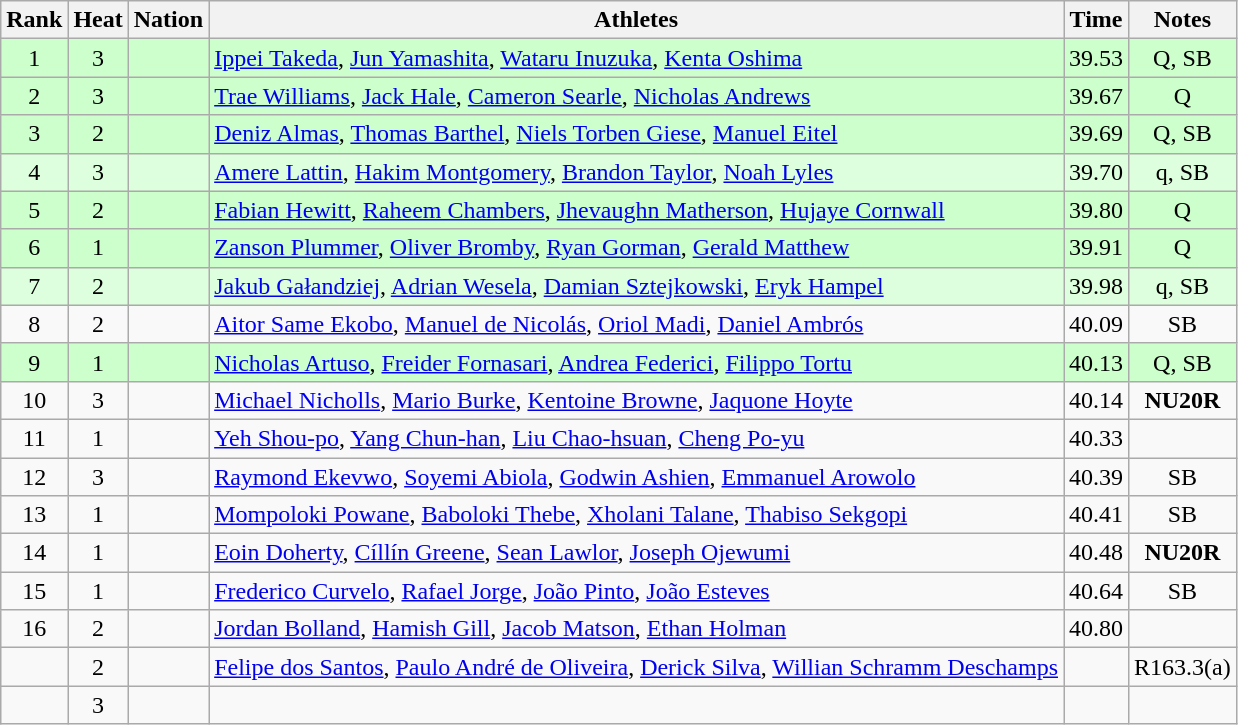<table class="wikitable sortable" style="text-align:center">
<tr>
<th>Rank</th>
<th>Heat</th>
<th>Nation</th>
<th>Athletes</th>
<th>Time</th>
<th>Notes</th>
</tr>
<tr bgcolor=ccffcc>
<td>1</td>
<td>3</td>
<td align=left></td>
<td align=left><a href='#'>Ippei Takeda</a>, <a href='#'>Jun Yamashita</a>, <a href='#'>Wataru Inuzuka</a>, <a href='#'>Kenta Oshima</a></td>
<td>39.53</td>
<td>Q, SB</td>
</tr>
<tr bgcolor=ccffcc>
<td>2</td>
<td>3</td>
<td align=left></td>
<td align=left><a href='#'>Trae Williams</a>, <a href='#'>Jack Hale</a>, <a href='#'>Cameron Searle</a>, <a href='#'>Nicholas Andrews</a></td>
<td>39.67</td>
<td>Q</td>
</tr>
<tr bgcolor=ccffcc>
<td>3</td>
<td>2</td>
<td align=left></td>
<td align=left><a href='#'>Deniz Almas</a>, <a href='#'>Thomas Barthel</a>, <a href='#'>Niels Torben Giese</a>, <a href='#'>Manuel Eitel</a></td>
<td>39.69</td>
<td>Q, SB</td>
</tr>
<tr bgcolor=ddffdd>
<td>4</td>
<td>3</td>
<td align=left></td>
<td align=left><a href='#'>Amere Lattin</a>, <a href='#'>Hakim Montgomery</a>, <a href='#'>Brandon Taylor</a>, <a href='#'>Noah Lyles</a></td>
<td>39.70</td>
<td>q, SB</td>
</tr>
<tr bgcolor=ccffcc>
<td>5</td>
<td>2</td>
<td align=left></td>
<td align=left><a href='#'>Fabian Hewitt</a>, <a href='#'>Raheem Chambers</a>, <a href='#'>Jhevaughn Matherson</a>, <a href='#'>Hujaye Cornwall</a></td>
<td>39.80</td>
<td>Q</td>
</tr>
<tr bgcolor=ccffcc>
<td>6</td>
<td>1</td>
<td align=left></td>
<td align=left><a href='#'>Zanson Plummer</a>, <a href='#'>Oliver Bromby</a>, <a href='#'>Ryan Gorman</a>, <a href='#'>Gerald Matthew</a></td>
<td>39.91</td>
<td>Q</td>
</tr>
<tr bgcolor=ddffdd>
<td>7</td>
<td>2</td>
<td align=left></td>
<td align=left><a href='#'>Jakub Gałandziej</a>, <a href='#'>Adrian Wesela</a>, <a href='#'>Damian Sztejkowski</a>, <a href='#'>Eryk Hampel</a></td>
<td>39.98</td>
<td>q, SB</td>
</tr>
<tr>
<td>8</td>
<td>2</td>
<td align=left></td>
<td align=left><a href='#'>Aitor Same Ekobo</a>, <a href='#'>Manuel de Nicolás</a>, <a href='#'>Oriol Madi</a>, <a href='#'>Daniel Ambrós</a></td>
<td>40.09</td>
<td>SB</td>
</tr>
<tr bgcolor=ccffcc>
<td>9</td>
<td>1</td>
<td align=left></td>
<td align=left><a href='#'>Nicholas Artuso</a>, <a href='#'>Freider Fornasari</a>, <a href='#'>Andrea Federici</a>, <a href='#'>Filippo Tortu</a></td>
<td>40.13</td>
<td>Q, SB</td>
</tr>
<tr>
<td>10</td>
<td>3</td>
<td align=left></td>
<td align=left><a href='#'>Michael Nicholls</a>, <a href='#'>Mario Burke</a>, <a href='#'>Kentoine Browne</a>, <a href='#'>Jaquone Hoyte</a></td>
<td>40.14</td>
<td><strong>NU20R</strong></td>
</tr>
<tr>
<td>11</td>
<td>1</td>
<td align=left></td>
<td align=left><a href='#'>Yeh Shou-po</a>, <a href='#'>Yang Chun-han</a>, <a href='#'>Liu Chao-hsuan</a>, <a href='#'>Cheng Po-yu</a></td>
<td>40.33</td>
<td></td>
</tr>
<tr>
<td>12</td>
<td>3</td>
<td align=left></td>
<td align=left><a href='#'>Raymond Ekevwo</a>, <a href='#'>Soyemi Abiola</a>, <a href='#'>Godwin Ashien</a>, <a href='#'>Emmanuel Arowolo</a></td>
<td>40.39</td>
<td>SB</td>
</tr>
<tr>
<td>13</td>
<td>1</td>
<td align=left></td>
<td align=left><a href='#'>Mompoloki Powane</a>, <a href='#'>Baboloki Thebe</a>, <a href='#'>Xholani Talane</a>, <a href='#'>Thabiso Sekgopi</a></td>
<td>40.41</td>
<td>SB</td>
</tr>
<tr>
<td>14</td>
<td>1</td>
<td align=left></td>
<td align=left><a href='#'>Eoin Doherty</a>, <a href='#'>Cíllín Greene</a>, <a href='#'>Sean Lawlor</a>, <a href='#'>Joseph Ojewumi</a></td>
<td>40.48</td>
<td><strong>NU20R</strong></td>
</tr>
<tr>
<td>15</td>
<td>1</td>
<td align=left></td>
<td align=left><a href='#'>Frederico Curvelo</a>, <a href='#'>Rafael Jorge</a>, <a href='#'>João Pinto</a>, <a href='#'>João Esteves</a></td>
<td>40.64</td>
<td>SB</td>
</tr>
<tr>
<td>16</td>
<td>2</td>
<td align=left></td>
<td align=left><a href='#'>Jordan Bolland</a>, <a href='#'>Hamish Gill</a>, <a href='#'>Jacob Matson</a>, <a href='#'>Ethan Holman</a></td>
<td>40.80</td>
<td></td>
</tr>
<tr>
<td></td>
<td>2</td>
<td align=left></td>
<td align=left><a href='#'>Felipe dos Santos</a>, <a href='#'>Paulo André de Oliveira</a>, <a href='#'>Derick Silva</a>, <a href='#'>Willian Schramm Deschamps</a></td>
<td></td>
<td>R163.3(a)</td>
</tr>
<tr>
<td></td>
<td>3</td>
<td align=left></td>
<td align=left></td>
<td></td>
<td></td>
</tr>
</table>
